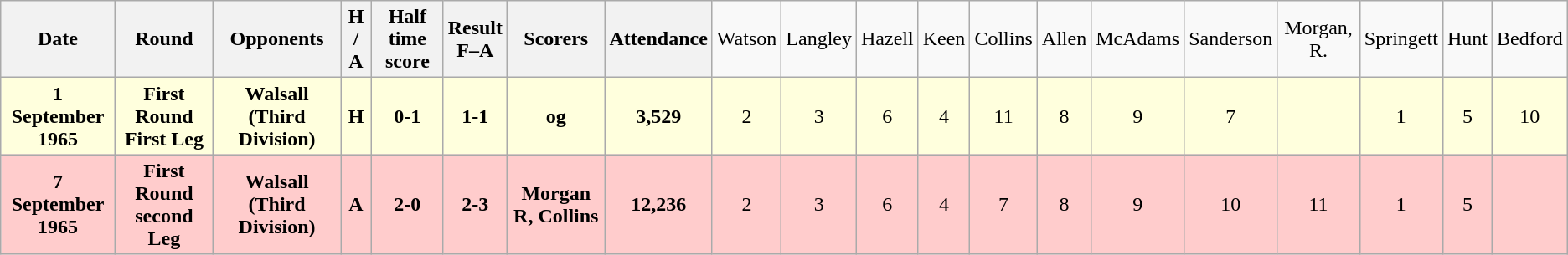<table class="wikitable" style="text-align:center">
<tr>
<th><strong>Date</strong></th>
<th><strong>Round</strong></th>
<th><strong>Opponents</strong></th>
<th><strong>H / A</strong></th>
<th><strong>Half time score</strong></th>
<th><strong>Result</strong><br><strong>F–A</strong></th>
<th><strong>Scorers</strong></th>
<th><strong>Attendance</strong></th>
<td>Watson</td>
<td>Langley</td>
<td>Hazell</td>
<td>Keen</td>
<td>Collins</td>
<td>Allen</td>
<td>McAdams</td>
<td>Sanderson</td>
<td>Morgan, R.</td>
<td>Springett</td>
<td>Hunt</td>
<td>Bedford</td>
</tr>
<tr bgcolor="#ffffdd">
<td><strong>1 September 1965</strong></td>
<td><strong>First Round First Leg</strong></td>
<td><strong>Walsall (Third Division)</strong></td>
<td><strong>H</strong></td>
<td><strong>0-1</strong></td>
<td><strong>1-1</strong></td>
<td><strong>og</strong></td>
<td><strong>3,529</strong></td>
<td>2</td>
<td>3</td>
<td>6</td>
<td>4</td>
<td>11</td>
<td>8</td>
<td>9</td>
<td>7</td>
<td></td>
<td>1</td>
<td>5</td>
<td>10</td>
</tr>
<tr bgcolor="#ffcccc">
<td><strong>7 September 1965</strong></td>
<td><strong>First Round second Leg</strong></td>
<td><strong>Walsall (Third Division)</strong></td>
<td><strong>A</strong></td>
<td><strong>2-0</strong></td>
<td><strong>2-3</strong></td>
<td><strong>Morgan R, Collins</strong></td>
<td><strong>12,236</strong></td>
<td>2</td>
<td>3</td>
<td>6</td>
<td>4</td>
<td>7</td>
<td>8</td>
<td>9</td>
<td>10</td>
<td>11</td>
<td>1</td>
<td>5</td>
<td></td>
</tr>
</table>
